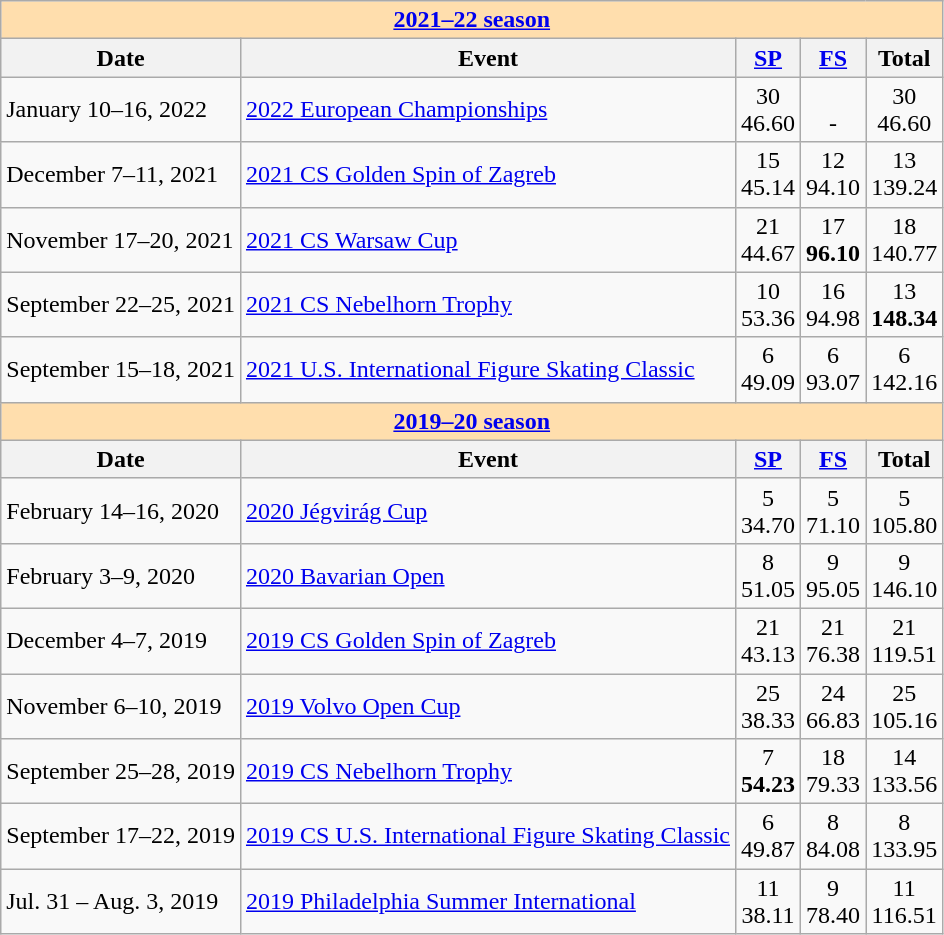<table class="wikitable">
<tr>
<td colspan="5" style="background-color: #ffdead; " align="center"><a href='#'><strong>2021–22 season</strong></a></td>
</tr>
<tr>
<th>Date</th>
<th>Event</th>
<th><a href='#'>SP</a></th>
<th><a href='#'>FS</a></th>
<th>Total</th>
</tr>
<tr>
<td>January 10–16, 2022</td>
<td><a href='#'>2022 European Championships</a></td>
<td align="center">30 <br> 46.60</td>
<td align="center"><br> -</td>
<td align="center">30 <br> 46.60</td>
</tr>
<tr>
<td>December 7–11, 2021</td>
<td><a href='#'>2021 CS Golden Spin of Zagreb</a></td>
<td align="center">15 <br> 45.14</td>
<td align="center">12 <br> 94.10</td>
<td align="center">13 <br> 139.24</td>
</tr>
<tr>
<td>November 17–20, 2021</td>
<td><a href='#'>2021 CS Warsaw Cup</a></td>
<td align="center">21 <br> 44.67</td>
<td align="center">17 <br> <strong>96.10</strong></td>
<td align="center">18 <br> 140.77</td>
</tr>
<tr>
<td>September 22–25, 2021</td>
<td><a href='#'>2021 CS Nebelhorn Trophy</a></td>
<td align="center">10 <br> 53.36</td>
<td align="center">16 <br> 94.98</td>
<td align="center">13 <br> <strong>148.34</strong></td>
</tr>
<tr>
<td>September 15–18, 2021</td>
<td><a href='#'>2021 U.S. International Figure Skating Classic</a></td>
<td align="center">6 <br> 49.09</td>
<td align="center">6 <br> 93.07</td>
<td align="center">6 <br> 142.16</td>
</tr>
<tr>
<td colspan="5" style="background-color: #ffdead; " align="center"><a href='#'><strong>2019–20 season</strong></a></td>
</tr>
<tr>
<th>Date</th>
<th>Event</th>
<th><a href='#'>SP</a></th>
<th><a href='#'>FS</a></th>
<th>Total</th>
</tr>
<tr>
<td>February 14–16, 2020</td>
<td><a href='#'>2020 Jégvirág Cup</a></td>
<td align="center">5 <br> 34.70</td>
<td align="center">5 <br> 71.10</td>
<td align="center">5 <br> 105.80</td>
</tr>
<tr>
<td>February 3–9, 2020</td>
<td><a href='#'>2020 Bavarian Open</a></td>
<td align="center">8 <br> 51.05</td>
<td align="center">9 <br> 95.05</td>
<td align="center">9 <br> 146.10</td>
</tr>
<tr>
<td>December 4–7, 2019</td>
<td><a href='#'>2019 CS Golden Spin of Zagreb</a></td>
<td align="center">21 <br> 43.13</td>
<td align="center">21 <br> 76.38</td>
<td align="center">21 <br> 119.51</td>
</tr>
<tr>
<td>November 6–10, 2019</td>
<td><a href='#'>2019 Volvo Open Cup</a></td>
<td align="center">25 <br> 38.33</td>
<td align="center">24 <br> 66.83</td>
<td align="center">25 <br> 105.16</td>
</tr>
<tr>
<td>September 25–28, 2019</td>
<td><a href='#'>2019 CS Nebelhorn Trophy</a></td>
<td align="center">7 <br> <strong>54.23</strong></td>
<td align="center">18 <br> 79.33</td>
<td align="center">14 <br> 133.56</td>
</tr>
<tr>
<td>September 17–22, 2019</td>
<td><a href='#'>2019 CS U.S. International Figure Skating Classic</a></td>
<td align="center">6 <br> 49.87</td>
<td align="center">8 <br> 84.08</td>
<td align="center">8 <br> 133.95</td>
</tr>
<tr>
<td>Jul. 31 – Aug. 3, 2019</td>
<td><a href='#'>2019 Philadelphia Summer International</a></td>
<td align="center">11 <br> 38.11</td>
<td align="center">9 <br> 78.40</td>
<td align="center">11 <br> 116.51</td>
</tr>
</table>
